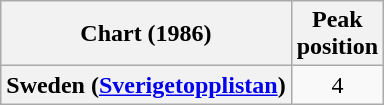<table class="wikitable plainrowheaders"  style="text-align:center">
<tr>
<th scope="col">Chart (1986)</th>
<th scope="col">Peak<br>position</th>
</tr>
<tr>
<th scope="row">Sweden (<a href='#'>Sverigetopplistan</a>)</th>
<td>4</td>
</tr>
</table>
